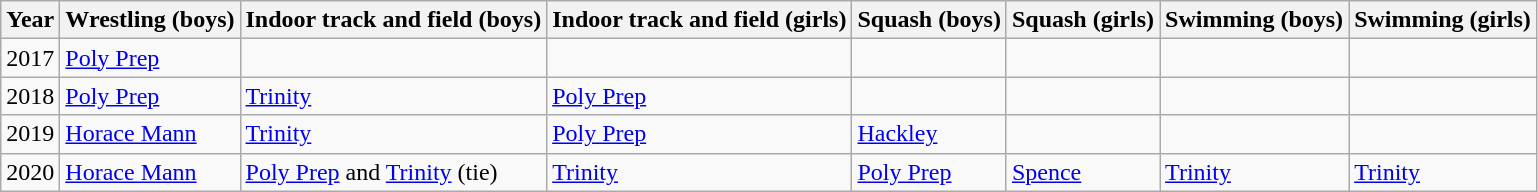<table class="wikitable sortable" font=90%">
<tr>
<th><strong>Year</strong></th>
<th><strong>Wrestling (boys)</strong></th>
<th><strong>Indoor track and field (boys)</strong></th>
<th><strong>Indoor track and field (girls)</strong></th>
<th><strong>Squash (boys)</strong></th>
<th><strong>Squash (girls)</strong></th>
<th><strong>Swimming (boys)</strong></th>
<th><strong>Swimming (girls)</strong></th>
</tr>
<tr>
<td>2017</td>
<td><a href='#'>Poly Prep</a></td>
<td></td>
<td></td>
<td></td>
<td></td>
<td></td>
<td></td>
</tr>
<tr>
<td>2018</td>
<td><a href='#'>Poly Prep</a></td>
<td><a href='#'>Trinity</a></td>
<td><a href='#'>Poly Prep</a></td>
<td></td>
<td></td>
<td></td>
<td></td>
</tr>
<tr>
<td>2019</td>
<td><a href='#'>Horace Mann</a></td>
<td><a href='#'>Trinity</a></td>
<td><a href='#'>Poly Prep</a></td>
<td><a href='#'>Hackley</a></td>
<td></td>
<td></td>
<td></td>
</tr>
<tr>
<td>2020</td>
<td><a href='#'>Horace Mann</a></td>
<td><a href='#'>Poly Prep</a> and <a href='#'>Trinity</a> (tie)</td>
<td><a href='#'>Trinity</a></td>
<td><a href='#'>Poly Prep</a></td>
<td><a href='#'>Spence</a></td>
<td><a href='#'>Trinity</a></td>
<td><a href='#'>Trinity</a></td>
</tr>
</table>
